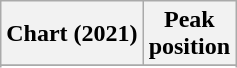<table class="wikitable sortable plainrowheaders" style="text-align:center">
<tr>
<th scope="col">Chart (2021)</th>
<th scope="col">Peak<br>position</th>
</tr>
<tr>
</tr>
<tr>
</tr>
<tr>
</tr>
</table>
